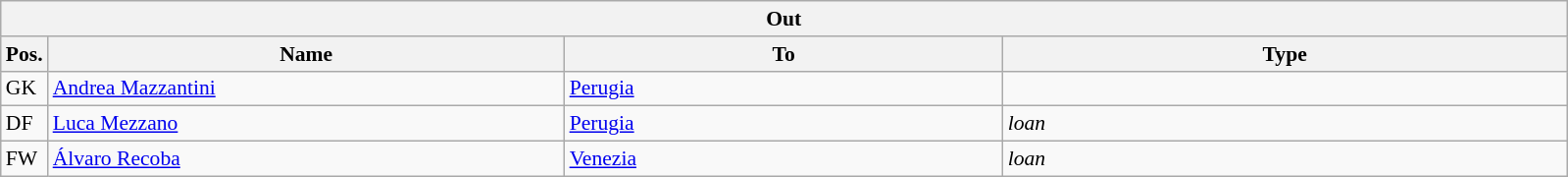<table class="wikitable" style="font-size:90%;">
<tr>
<th colspan="4">Out</th>
</tr>
<tr>
<th width=3%>Pos.</th>
<th width=33%>Name</th>
<th width=28%>To</th>
<th width=36%>Type</th>
</tr>
<tr>
<td>GK</td>
<td><a href='#'>Andrea Mazzantini</a></td>
<td><a href='#'>Perugia</a></td>
<td></td>
</tr>
<tr>
<td>DF</td>
<td><a href='#'>Luca Mezzano</a></td>
<td><a href='#'>Perugia</a></td>
<td><em>loan</em></td>
</tr>
<tr>
<td>FW</td>
<td><a href='#'>Álvaro Recoba</a></td>
<td><a href='#'>Venezia</a></td>
<td><em>loan</em></td>
</tr>
</table>
